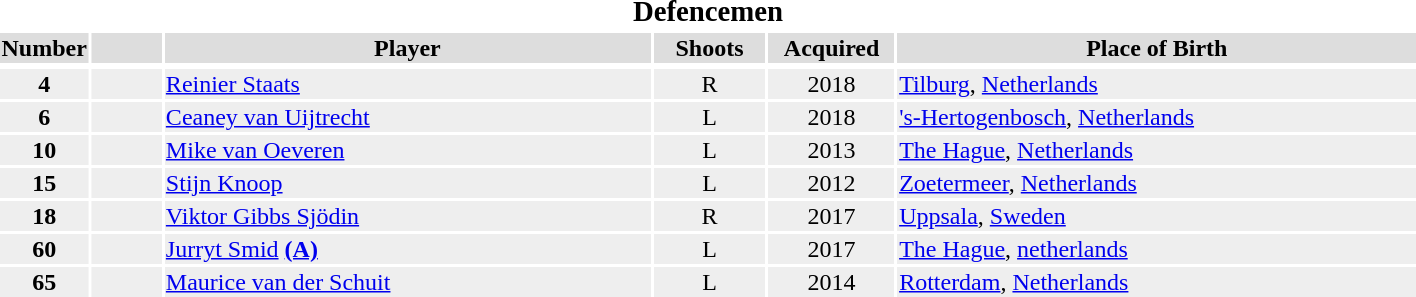<table width=75%>
<tr>
<th colspan=7><big>Defencemen</big></th>
</tr>
<tr bgcolor="#dddddd">
<th width=5%>Number</th>
<th width=5%></th>
<th !width=15%>Player</th>
<th width=8%>Shoots</th>
<th width=9%>Acquired</th>
<th width=37%>Place of Birth</th>
</tr>
<tr>
</tr>
<tr bgcolor="#eeeeee">
<td align=center><strong>4</strong></td>
<td align=center></td>
<td><a href='#'>Reinier Staats</a></td>
<td align=center>R</td>
<td align=center>2018</td>
<td><a href='#'>Tilburg</a>, <a href='#'>Netherlands</a></td>
</tr>
<tr bgcolor="#eeeeee">
<td align=center><strong>6</strong></td>
<td align=center></td>
<td><a href='#'>Ceaney van Uijtrecht</a></td>
<td align=center>L</td>
<td align=center>2018</td>
<td><a href='#'>'s-Hertogenbosch</a>, <a href='#'>Netherlands</a></td>
</tr>
<tr bgcolor="#eeeeee">
<td align=center><strong>10</strong></td>
<td align=center></td>
<td><a href='#'>Mike van Oeveren</a></td>
<td align=center>L</td>
<td align=center>2013</td>
<td><a href='#'>The Hague</a>, <a href='#'>Netherlands</a></td>
</tr>
<tr bgcolor="#eeeeee">
<td align=center><strong>15</strong></td>
<td align=center></td>
<td><a href='#'>Stijn Knoop</a></td>
<td align=center>L</td>
<td align=center>2012</td>
<td><a href='#'>Zoetermeer</a>, <a href='#'>Netherlands</a></td>
</tr>
<tr bgcolor="#eeeeee">
<td align=center><strong>18</strong></td>
<td align=center></td>
<td><a href='#'>Viktor Gibbs Sjödin</a></td>
<td align=center>R</td>
<td align=center>2017</td>
<td><a href='#'>Uppsala</a>, <a href='#'>Sweden</a></td>
</tr>
<tr bgcolor="#eeeeee">
<td align=center><strong>60</strong></td>
<td align=center></td>
<td><a href='#'>Jurryt Smid</a> <a href='#'><strong>(A)</strong></a></td>
<td align=center>L</td>
<td align=center>2017</td>
<td><a href='#'>The Hague</a>, <a href='#'>netherlands</a></td>
</tr>
<tr bgcolor="#eeeeee">
<td align=center><strong>65</strong></td>
<td align=center></td>
<td><a href='#'>Maurice van der Schuit</a></td>
<td align=center>L</td>
<td align=center>2014</td>
<td><a href='#'>Rotterdam</a>, <a href='#'>Netherlands</a></td>
</tr>
</table>
